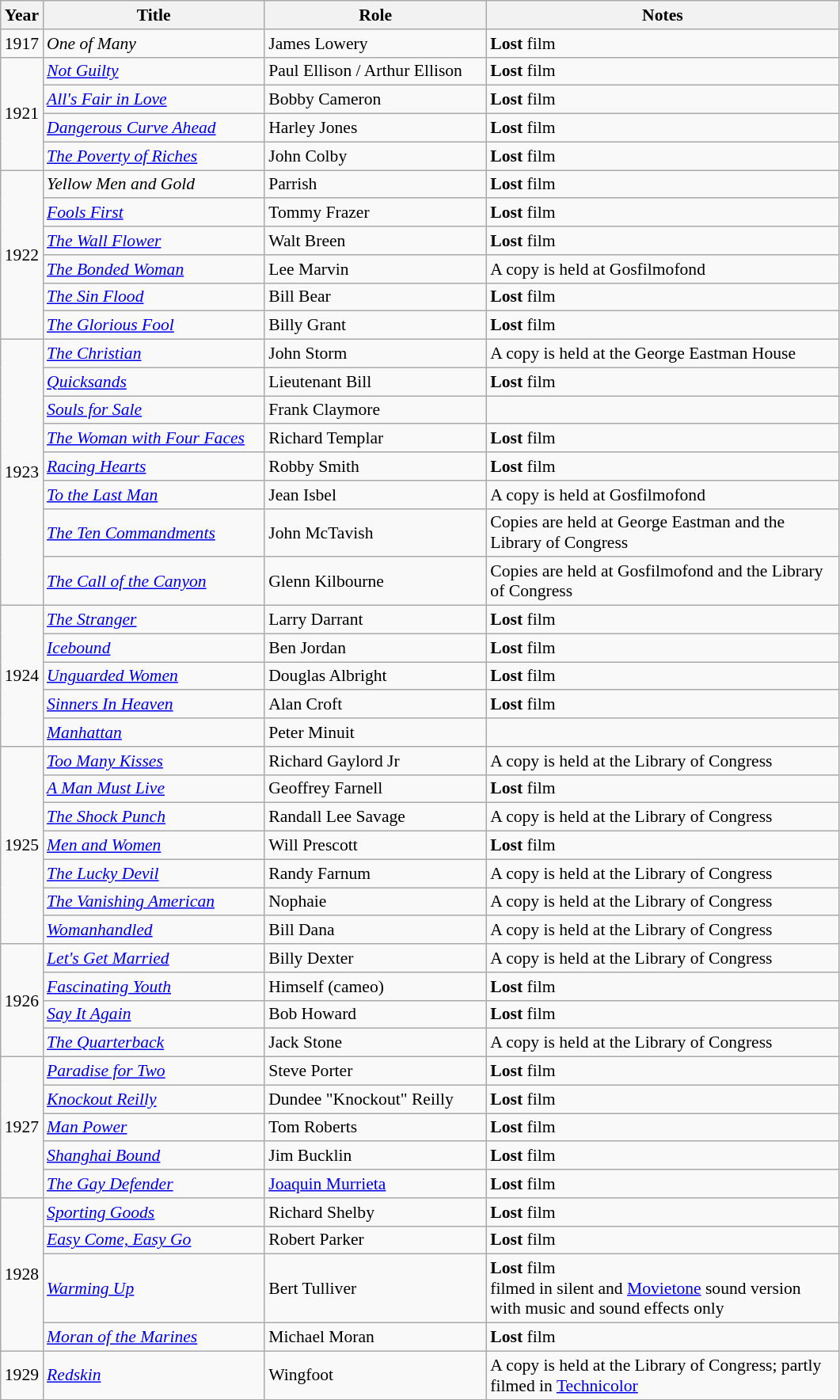<table class="wikitable" style="font-size:90%;">
<tr>
<th width=10>Year</th>
<th width=180>Title</th>
<th width=180>Role</th>
<th width=290>Notes</th>
</tr>
<tr>
<td>1917</td>
<td><em>One of Many</em></td>
<td>James Lowery</td>
<td><strong>Lost</strong> film</td>
</tr>
<tr>
<td rowspan="4">1921</td>
<td><em><a href='#'>Not Guilty</a></em></td>
<td>Paul Ellison / Arthur Ellison</td>
<td><strong>Lost</strong> film</td>
</tr>
<tr>
<td><em><a href='#'>All's Fair in Love</a></em></td>
<td>Bobby Cameron</td>
<td><strong>Lost</strong> film</td>
</tr>
<tr>
<td><em><a href='#'>Dangerous Curve Ahead</a></em></td>
<td>Harley Jones</td>
<td><strong>Lost</strong> film</td>
</tr>
<tr>
<td><em><a href='#'>The Poverty of Riches</a></em></td>
<td>John Colby</td>
<td><strong>Lost</strong> film</td>
</tr>
<tr>
<td rowspan="6">1922</td>
<td><em>Yellow Men and Gold</em></td>
<td>Parrish</td>
<td><strong>Lost</strong> film</td>
</tr>
<tr>
<td><em><a href='#'>Fools First</a></em></td>
<td>Tommy Frazer</td>
<td><strong>Lost</strong> film</td>
</tr>
<tr>
<td><em><a href='#'>The Wall Flower</a></em></td>
<td>Walt Breen</td>
<td><strong>Lost</strong> film</td>
</tr>
<tr>
<td><em><a href='#'>The Bonded Woman</a></em></td>
<td>Lee Marvin</td>
<td>A copy is held at Gosfilmofond</td>
</tr>
<tr>
<td><em><a href='#'>The Sin Flood</a></em></td>
<td>Bill Bear</td>
<td><strong>Lost</strong> film</td>
</tr>
<tr>
<td><em><a href='#'>The Glorious Fool</a></em></td>
<td>Billy Grant</td>
<td><strong>Lost</strong> film</td>
</tr>
<tr>
<td rowspan="8">1923</td>
<td><em><a href='#'>The Christian</a></em></td>
<td>John Storm</td>
<td>A copy is held at the George Eastman House</td>
</tr>
<tr>
<td><em><a href='#'>Quicksands</a></em></td>
<td>Lieutenant Bill</td>
<td><strong>Lost</strong> film</td>
</tr>
<tr>
<td><em><a href='#'>Souls for Sale</a></em></td>
<td>Frank Claymore</td>
<td></td>
</tr>
<tr>
<td><em><a href='#'>The Woman with Four Faces</a></em></td>
<td>Richard Templar</td>
<td><strong>Lost</strong> film</td>
</tr>
<tr>
<td><em><a href='#'>Racing Hearts</a></em></td>
<td>Robby Smith</td>
<td><strong>Lost</strong> film</td>
</tr>
<tr>
<td><em><a href='#'>To the Last Man</a></em></td>
<td>Jean Isbel</td>
<td>A copy is held at Gosfilmofond</td>
</tr>
<tr>
<td><em><a href='#'>The Ten Commandments</a></em></td>
<td>John McTavish</td>
<td>Copies are held at George Eastman and the Library of Congress</td>
</tr>
<tr>
<td><em><a href='#'>The Call of the Canyon</a></em></td>
<td>Glenn Kilbourne</td>
<td>Copies are held at Gosfilmofond and the Library of Congress</td>
</tr>
<tr>
<td rowspan="5">1924</td>
<td><em><a href='#'>The Stranger</a></em></td>
<td>Larry Darrant</td>
<td><strong>Lost</strong> film</td>
</tr>
<tr>
<td><em><a href='#'>Icebound</a></em></td>
<td>Ben Jordan</td>
<td><strong>Lost</strong> film</td>
</tr>
<tr>
<td><em><a href='#'>Unguarded Women</a></em></td>
<td>Douglas Albright</td>
<td><strong>Lost</strong> film</td>
</tr>
<tr>
<td><em><a href='#'>Sinners In Heaven</a></em></td>
<td>Alan Croft</td>
<td><strong>Lost</strong> film</td>
</tr>
<tr>
<td><em><a href='#'>Manhattan</a></em></td>
<td>Peter Minuit</td>
<td></td>
</tr>
<tr>
<td rowspan="7">1925</td>
<td><em><a href='#'>Too Many Kisses</a></em></td>
<td>Richard Gaylord Jr</td>
<td>A copy is held at the Library of Congress</td>
</tr>
<tr>
<td><em><a href='#'>A Man Must Live</a></em></td>
<td>Geoffrey Farnell</td>
<td><strong>Lost</strong> film</td>
</tr>
<tr>
<td><em><a href='#'>The Shock Punch</a></em></td>
<td>Randall Lee Savage</td>
<td>A copy is held at the Library of Congress</td>
</tr>
<tr>
<td><em><a href='#'>Men and Women</a></em></td>
<td>Will Prescott</td>
<td><strong>Lost</strong> film</td>
</tr>
<tr>
<td><em><a href='#'>The Lucky Devil</a></em></td>
<td>Randy Farnum</td>
<td>A copy is held at the Library of Congress</td>
</tr>
<tr>
<td><em><a href='#'>The Vanishing American</a></em></td>
<td>Nophaie</td>
<td>A copy is held at the Library of Congress</td>
</tr>
<tr>
<td><em><a href='#'>Womanhandled</a></em></td>
<td>Bill Dana</td>
<td>A copy is held at the Library of Congress</td>
</tr>
<tr>
<td rowspan="4">1926</td>
<td><em><a href='#'>Let's Get Married</a></em></td>
<td>Billy Dexter</td>
<td>A copy is held at the Library of Congress</td>
</tr>
<tr>
<td><em><a href='#'>Fascinating Youth</a></em></td>
<td>Himself (cameo)</td>
<td><strong>Lost</strong> film</td>
</tr>
<tr>
<td><em><a href='#'>Say It Again</a></em></td>
<td>Bob Howard</td>
<td><strong>Lost</strong> film</td>
</tr>
<tr>
<td><em><a href='#'>The Quarterback</a></em></td>
<td>Jack Stone</td>
<td>A copy is held at the Library of Congress</td>
</tr>
<tr>
<td rowspan="5">1927</td>
<td><em><a href='#'>Paradise for Two</a></em></td>
<td>Steve Porter</td>
<td><strong>Lost</strong> film</td>
</tr>
<tr>
<td><em><a href='#'>Knockout Reilly</a></em></td>
<td>Dundee "Knockout" Reilly</td>
<td><strong>Lost</strong> film</td>
</tr>
<tr>
<td><em><a href='#'>Man Power</a></em></td>
<td>Tom Roberts</td>
<td><strong>Lost</strong> film</td>
</tr>
<tr>
<td><em><a href='#'>Shanghai Bound</a></em></td>
<td>Jim Bucklin</td>
<td><strong>Lost</strong> film</td>
</tr>
<tr>
<td><em><a href='#'>The Gay Defender</a></em></td>
<td><a href='#'>Joaquin Murrieta</a></td>
<td><strong>Lost</strong> film</td>
</tr>
<tr>
<td rowspan="4">1928</td>
<td><em><a href='#'>Sporting Goods</a></em></td>
<td>Richard Shelby</td>
<td><strong>Lost</strong> film</td>
</tr>
<tr>
<td><em><a href='#'>Easy Come, Easy Go</a></em></td>
<td>Robert Parker</td>
<td><strong>Lost</strong> film</td>
</tr>
<tr>
<td><em><a href='#'>Warming Up</a></em></td>
<td>Bert Tulliver</td>
<td><strong>Lost</strong> film <br> filmed in silent and <a href='#'>Movietone</a> sound version with music and sound effects only</td>
</tr>
<tr>
<td><em><a href='#'>Moran of the Marines</a></em></td>
<td>Michael Moran</td>
<td><strong>Lost</strong> film</td>
</tr>
<tr>
<td rowspan="1">1929</td>
<td><em><a href='#'>Redskin</a></em></td>
<td>Wingfoot</td>
<td>A copy is held at the Library of Congress; partly filmed in <a href='#'>Technicolor</a></td>
</tr>
</table>
